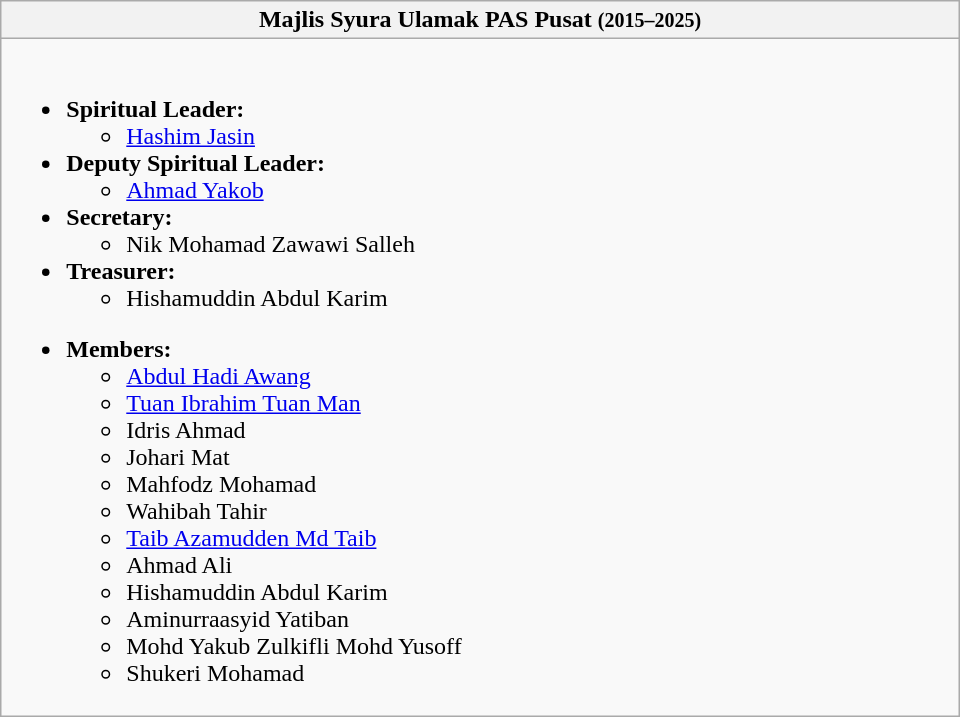<table class="wikitable" style="width:40em;margin-top:0">
<tr>
<th colspan=4>Majlis Syura Ulamak PAS Pusat <small>(2015–2025)</small></th>
</tr>
<tr>
<td><br>
<ul><li><strong>Spiritual Leader:</strong><ul><li><a href='#'>Hashim Jasin</a></li></ul></li><li><strong>Deputy Spiritual Leader:</strong><ul><li><a href='#'>Ahmad Yakob</a></li></ul></li><li><strong>Secretary:</strong><ul><li>Nik Mohamad Zawawi Salleh</li></ul></li><li><strong>Treasurer:</strong><ul><li>Hishamuddin Abdul Karim</li></ul></li></ul><ul><li><strong>Members:</strong><ul><li><a href='#'>Abdul Hadi Awang</a></li><li><a href='#'>Tuan Ibrahim Tuan Man</a></li><li>Idris Ahmad</li><li>Johari Mat</li><li>Mahfodz Mohamad</li><li>Wahibah Tahir</li><li><a href='#'>Taib Azamudden Md Taib</a></li><li>Ahmad Ali</li><li>Hishamuddin Abdul Karim</li><li>Aminurraasyid Yatiban</li><li>Mohd Yakub Zulkifli Mohd Yusoff</li><li>Shukeri Mohamad</li></ul></li></ul></td>
</tr>
</table>
